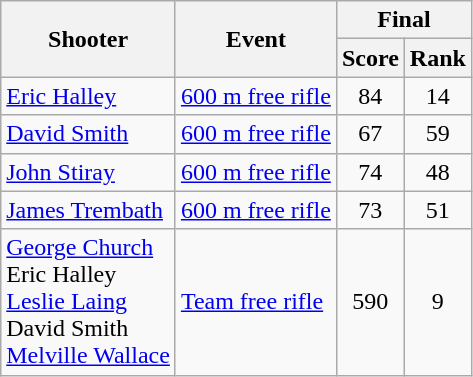<table class="wikitable" style="text-align:center">
<tr>
<th rowspan="2">Shooter</th>
<th rowspan="2">Event</th>
<th colspan="2">Final</th>
</tr>
<tr>
<th>Score</th>
<th>Rank</th>
</tr>
<tr>
<td align=left><a href='#'>Eric Halley</a></td>
<td align=left><a href='#'>600 m free rifle</a></td>
<td>84</td>
<td>14</td>
</tr>
<tr>
<td align=left><a href='#'>David Smith</a></td>
<td align=left><a href='#'>600 m free rifle</a></td>
<td>67</td>
<td>59</td>
</tr>
<tr>
<td align=left><a href='#'>John Stiray</a></td>
<td align=left><a href='#'>600 m free rifle</a></td>
<td>74</td>
<td>48</td>
</tr>
<tr>
<td align=left><a href='#'>James Trembath</a></td>
<td align=left><a href='#'>600 m free rifle</a></td>
<td>73</td>
<td>51</td>
</tr>
<tr>
<td align=left><a href='#'>George Church</a> <br> Eric Halley <br> <a href='#'>Leslie Laing</a> <br> David Smith <br> <a href='#'>Melville Wallace</a></td>
<td align=left><a href='#'>Team free rifle</a></td>
<td>590</td>
<td>9</td>
</tr>
</table>
